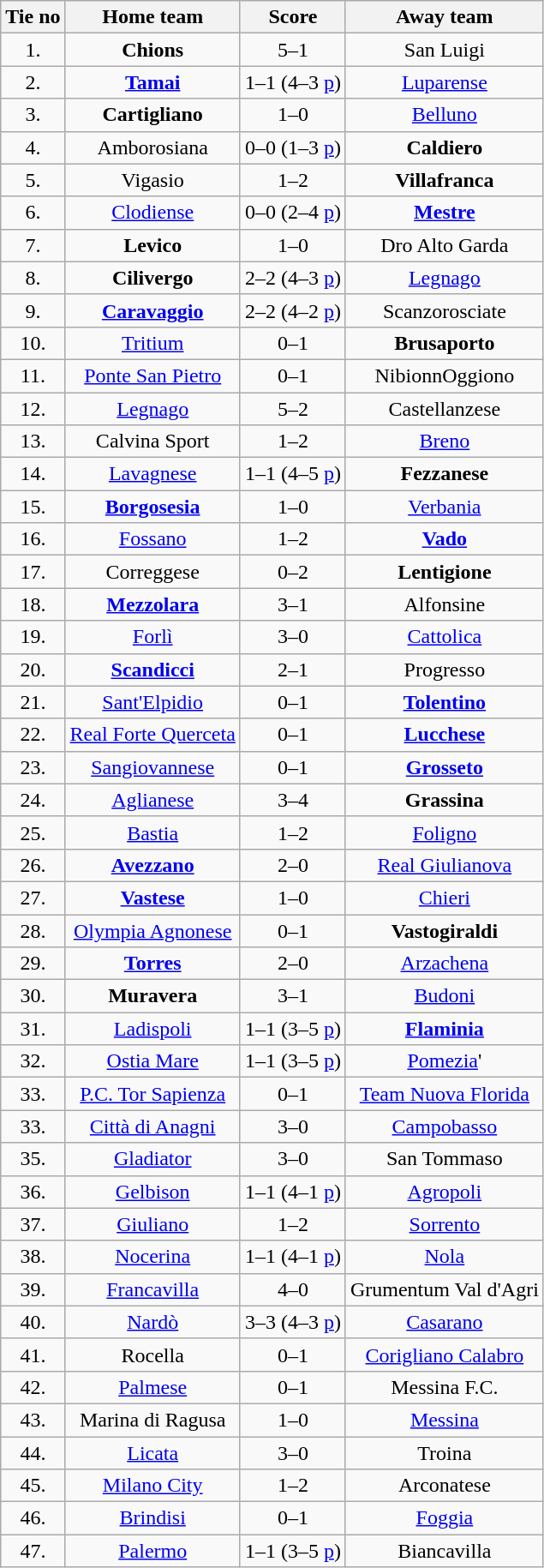<table class="wikitable" style="text-align: center">
<tr>
<th>Tie no</th>
<th>Home team</th>
<th>Score</th>
<th>Away team</th>
</tr>
<tr>
<td>1.</td>
<td><strong>Chions</strong></td>
<td>5–1</td>
<td>San Luigi</td>
</tr>
<tr>
<td>2.</td>
<td><strong><a href='#'>Tamai</a> </strong></td>
<td>1–1 (4–3 <a href='#'>p</a>)</td>
<td><a href='#'>Luparense</a></td>
</tr>
<tr>
<td>3.</td>
<td><strong>Cartigliano</strong></td>
<td>1–0</td>
<td><a href='#'>Belluno</a></td>
</tr>
<tr>
<td>4.</td>
<td>Amborosiana</td>
<td>0–0 (1–3 <a href='#'>p</a>)</td>
<td><strong>Caldiero</strong></td>
</tr>
<tr>
<td>5.</td>
<td>Vigasio</td>
<td>1–2</td>
<td><strong>Villafranca</strong></td>
</tr>
<tr>
<td>6.</td>
<td><a href='#'>Clodiense</a></td>
<td>0–0 (2–4 <a href='#'>p</a>)</td>
<td><strong><a href='#'>Mestre</a></strong></td>
</tr>
<tr>
<td>7.</td>
<td><strong>Levico</strong></td>
<td>1–0</td>
<td>Dro Alto Garda</td>
</tr>
<tr>
<td>8.</td>
<td><strong>Cilivergo</strong></td>
<td>2–2 (4–3 <a href='#'>p</a>)</td>
<td><a href='#'>Legnago</a></td>
</tr>
<tr>
<td>9.</td>
<td><strong><a href='#'>Caravaggio</a></strong></td>
<td>2–2 (4–2 <a href='#'>p</a>)</td>
<td>Scanzorosciate</td>
</tr>
<tr>
<td>10.</td>
<td><a href='#'>Tritium</a></td>
<td>0–1</td>
<td><strong>Brusaporto</strong></td>
</tr>
<tr>
<td>11.</td>
<td><a href='#'>Ponte San Pietro</a></td>
<td>0–1</td>
<td>NibionnOggiono</td>
</tr>
<tr>
<td>12.</td>
<td><a href='#'>Legnago</a></td>
<td>5–2</td>
<td>Castellanzese</td>
</tr>
<tr>
<td>13.</td>
<td>Calvina Sport</td>
<td>1–2</td>
<td><a href='#'>Breno</a></td>
</tr>
<tr>
<td>14.</td>
<td><a href='#'>Lavagnese</a></td>
<td>1–1 (4–5 <a href='#'>p</a>)</td>
<td><strong>Fezzanese</strong></td>
</tr>
<tr>
<td>15.</td>
<td><strong><a href='#'>Borgosesia</a></strong></td>
<td>1–0</td>
<td><a href='#'>Verbania</a></td>
</tr>
<tr>
<td>16.</td>
<td><a href='#'>Fossano</a></td>
<td>1–2</td>
<td><strong><a href='#'>Vado</a></strong></td>
</tr>
<tr>
<td>17.</td>
<td>Correggese</td>
<td>0–2</td>
<td><strong>Lentigione</strong></td>
</tr>
<tr>
<td>18.</td>
<td><strong><a href='#'>Mezzolara</a></strong></td>
<td>3–1</td>
<td>Alfonsine</td>
</tr>
<tr>
<td>19.</td>
<td><a href='#'>Forlì</a></td>
<td>3–0</td>
<td><a href='#'>Cattolica</a></td>
</tr>
<tr>
<td>20.</td>
<td><strong><a href='#'>Scandicci</a> </strong></td>
<td>2–1</td>
<td>Progresso</td>
</tr>
<tr>
<td>21.</td>
<td><a href='#'>Sant'Elpidio</a></td>
<td>0–1</td>
<td><strong><a href='#'>Tolentino</a></strong></td>
</tr>
<tr>
<td>22.</td>
<td><a href='#'>Real Forte Querceta</a></td>
<td>0–1</td>
<td><strong><a href='#'>Lucchese</a></strong></td>
</tr>
<tr>
<td>23.</td>
<td><a href='#'>Sangiovannese</a></td>
<td>0–1</td>
<td><strong><a href='#'>Grosseto</a></strong></td>
</tr>
<tr>
<td>24.</td>
<td><a href='#'>Aglianese</a></td>
<td>3–4</td>
<td><strong>Grassina</strong></td>
</tr>
<tr>
<td>25.</td>
<td><a href='#'>Bastia</a></td>
<td>1–2</td>
<td><a href='#'>Foligno</a></td>
</tr>
<tr>
<td>26.</td>
<td><strong><a href='#'>Avezzano</a></strong></td>
<td>2–0</td>
<td><a href='#'>Real Giulianova</a></td>
</tr>
<tr>
<td>27.</td>
<td><strong><a href='#'>Vastese</a></strong></td>
<td>1–0</td>
<td><a href='#'>Chieri</a></td>
</tr>
<tr>
<td>28.</td>
<td><a href='#'>Olympia Agnonese</a></td>
<td>0–1</td>
<td><strong>Vastogiraldi </strong></td>
</tr>
<tr>
<td>29.</td>
<td><strong><a href='#'>Torres</a></strong></td>
<td>2–0</td>
<td><a href='#'>Arzachena</a></td>
</tr>
<tr>
<td>30.</td>
<td><strong>Muravera</strong></td>
<td>3–1</td>
<td><a href='#'>Budoni</a></td>
</tr>
<tr>
<td>31.</td>
<td><a href='#'>Ladispoli</a></td>
<td>1–1 (3–5 <a href='#'>p</a>)</td>
<td><strong><a href='#'>Flaminia</a><em></td>
</tr>
<tr>
<td>32.</td>
<td><a href='#'>Ostia Mare</a></td>
<td>1–1 (3–5 <a href='#'>p</a>)</td>
<td><a href='#'>Pomezia</a>'</td>
</tr>
<tr>
<td>33.</td>
<td><a href='#'>P.C. Tor Sapienza</a></td>
<td>0–1</td>
<td></strong><a href='#'>Team Nuova Florida</a><strong></td>
</tr>
<tr>
<td>33.</td>
<td></strong><a href='#'>Città di Anagni</a><strong></td>
<td>3–0</td>
<td><a href='#'>Campobasso</a></td>
</tr>
<tr>
<td>35.</td>
<td></strong><a href='#'>Gladiator</a><strong></td>
<td>3–0</td>
<td>San Tommaso</td>
</tr>
<tr>
<td>36.</td>
<td></strong><a href='#'>Gelbison</a><strong></td>
<td>1–1 (4–1 <a href='#'>p</a>)</td>
<td><a href='#'>Agropoli</a></td>
</tr>
<tr>
<td>37.</td>
<td><a href='#'>Giuliano</a></td>
<td>1–2</td>
<td></strong><a href='#'>Sorrento</a><strong></td>
</tr>
<tr>
<td>38.</td>
<td></strong><a href='#'>Nocerina</a><strong></td>
<td>1–1 (4–1 <a href='#'>p</a>)</td>
<td><a href='#'>Nola</a></td>
</tr>
<tr>
<td>39.</td>
<td><a href='#'>Francavilla</a></td>
<td>4–0</td>
<td>Grumentum Val d'Agri</td>
</tr>
<tr>
<td>40.</td>
<td></strong><a href='#'>Nardò</a><strong></td>
<td>3–3 (4–3 <a href='#'>p</a>)</td>
<td><a href='#'>Casarano</a></td>
</tr>
<tr>
<td>41.</td>
<td>Rocella</td>
<td>0–1</td>
<td></strong><a href='#'>Corigliano Calabro</a><strong></td>
</tr>
<tr>
<td>42.</td>
<td><a href='#'>Palmese</a></td>
<td>0–1</td>
<td></strong>Messina F.C.<strong></td>
</tr>
<tr>
<td>43.</td>
<td></strong>Marina di Ragusa<strong></td>
<td>1–0</td>
<td><a href='#'>Messina</a></td>
</tr>
<tr>
<td>44.</td>
<td></strong><a href='#'>Licata</a><strong></td>
<td>3–0</td>
<td>Troina</td>
</tr>
<tr>
<td>45.</td>
<td><a href='#'>Milano City</a></td>
<td>1–2</td>
<td></strong>Arconatese<strong></td>
</tr>
<tr>
<td>46.</td>
<td><a href='#'>Brindisi</a></td>
<td>0–1</td>
<td></strong><a href='#'>Foggia</a><strong></td>
</tr>
<tr>
<td>47.</td>
<td><a href='#'>Palermo</a></td>
<td>1–1 (3–5 <a href='#'>p</a>)</td>
<td></strong>Biancavilla<strong></td>
</tr>
</table>
